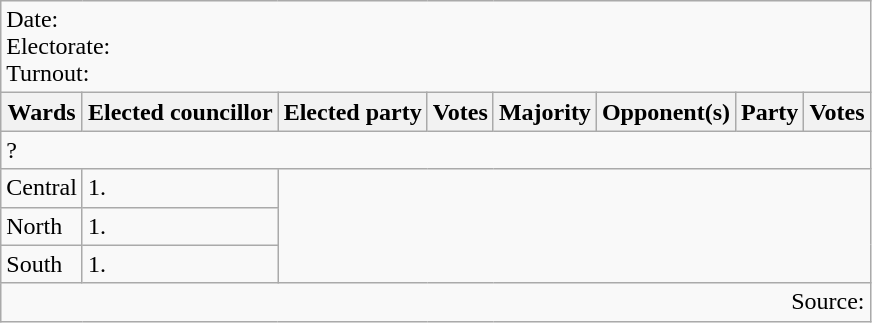<table class=wikitable>
<tr>
<td colspan=8>Date: <br>Electorate: <br>Turnout:</td>
</tr>
<tr>
<th>Wards</th>
<th>Elected councillor</th>
<th>Elected party</th>
<th>Votes</th>
<th>Majority</th>
<th>Opponent(s)</th>
<th>Party</th>
<th>Votes</th>
</tr>
<tr>
<td colspan=8>? </td>
</tr>
<tr>
<td>Central</td>
<td>1.</td>
</tr>
<tr>
<td>North</td>
<td>1.</td>
</tr>
<tr>
<td>South</td>
<td>1.</td>
</tr>
<tr>
<td colspan=8 align=right>Source:</td>
</tr>
</table>
